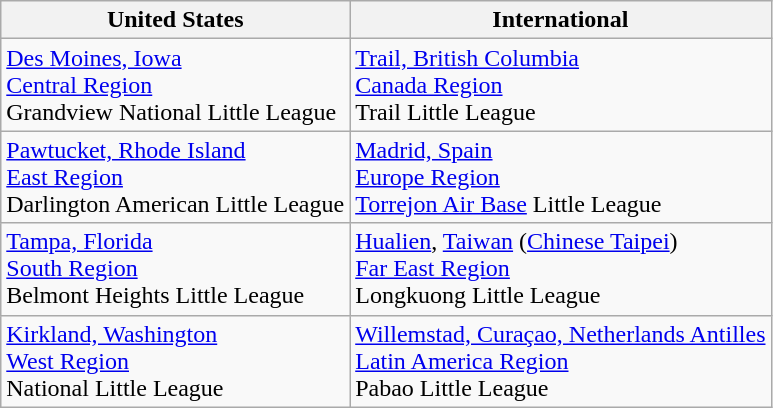<table class="wikitable">
<tr>
<th>United States</th>
<th>International</th>
</tr>
<tr>
<td> <a href='#'>Des Moines, Iowa</a><br><a href='#'>Central Region</a><br>Grandview National Little League</td>
<td> <a href='#'>Trail, British Columbia</a><br> <a href='#'>Canada Region</a><br>Trail Little League</td>
</tr>
<tr>
<td> <a href='#'>Pawtucket, Rhode Island</a><br><a href='#'>East Region</a><br>Darlington American Little League</td>
<td> <a href='#'>Madrid, Spain</a><br><a href='#'>Europe Region</a><br><a href='#'>Torrejon Air Base</a> Little League</td>
</tr>
<tr>
<td> <a href='#'>Tampa, Florida</a><br><a href='#'>South Region</a><br>Belmont Heights Little League</td>
<td> <a href='#'>Hualien</a>, <a href='#'>Taiwan</a> (<a href='#'>Chinese Taipei</a>)<br><a href='#'>Far East Region</a><br>Longkuong Little League</td>
</tr>
<tr>
<td> <a href='#'>Kirkland, Washington</a><br><a href='#'>West Region</a><br>National Little League</td>
<td> <a href='#'>Willemstad, Curaçao, Netherlands Antilles</a><br><a href='#'>Latin America Region</a><br>Pabao Little League</td>
</tr>
</table>
